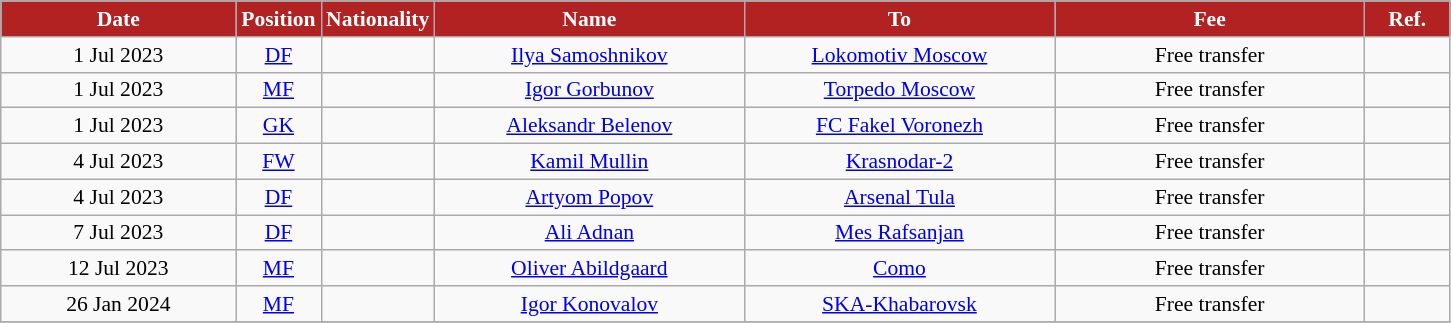<table class="wikitable"  style="text-align:center; font-size:90%; ">
<tr>
<th style="background:#B22222; color:white; width:150px;">Date</th>
<th style="background:#B22222; color:white; width:50px;">Position</th>
<th style="background:#B22222; color:white; width:50px;">Nationality</th>
<th style="background:#B22222; color:white; width:200px;">Name</th>
<th style="background:#B22222; color:white; width:200px;">To</th>
<th style="background:#B22222; color:white; width:200px;">Fee</th>
<th style="background:#B22222; color:white; width:50px;">Ref.</th>
</tr>
<tr>
<td>1 Jul 2023</td>
<td><a href='#'>DF</a></td>
<td></td>
<td><a href='#'>Ilya Samoshnikov</a></td>
<td><a href='#'>Lokomotiv Moscow</a></td>
<td>Free transfer</td>
<td></td>
</tr>
<tr>
<td>1 Jul 2023</td>
<td><a href='#'>MF</a></td>
<td></td>
<td><a href='#'>Igor Gorbunov</a></td>
<td><a href='#'>Torpedo Moscow</a></td>
<td>Free transfer</td>
<td></td>
</tr>
<tr>
<td>1 Jul 2023</td>
<td><a href='#'>GK</a></td>
<td></td>
<td><a href='#'>Aleksandr Belenov</a></td>
<td><a href='#'>FC Fakel Voronezh</a></td>
<td>Free transfer</td>
<td></td>
</tr>
<tr>
<td>4 Jul 2023</td>
<td><a href='#'>FW</a></td>
<td></td>
<td><a href='#'>Kamil Mullin</a></td>
<td><a href='#'>Krasnodar-2</a></td>
<td>Free transfer</td>
<td></td>
</tr>
<tr>
<td>4 Jul 2023</td>
<td><a href='#'>DF</a></td>
<td></td>
<td><a href='#'>Artyom Popov</a></td>
<td><a href='#'>Arsenal Tula</a></td>
<td>Free transfer</td>
<td></td>
</tr>
<tr>
<td>7 Jul 2023</td>
<td><a href='#'>DF</a></td>
<td></td>
<td><a href='#'>Ali Adnan</a></td>
<td> <a href='#'>Mes Rafsanjan</a></td>
<td>Free transfer</td>
<td></td>
</tr>
<tr>
<td>12 Jul 2023</td>
<td><a href='#'>MF</a></td>
<td></td>
<td><a href='#'>Oliver Abildgaard</a></td>
<td> <a href='#'>Como</a></td>
<td>Free transfer</td>
<td></td>
</tr>
<tr>
<td>26 Jan 2024</td>
<td><a href='#'>MF</a></td>
<td></td>
<td><a href='#'>Igor Konovalov</a></td>
<td><a href='#'>SKA-Khabarovsk</a></td>
<td>Free transfer</td>
<td></td>
</tr>
<tr>
</tr>
</table>
